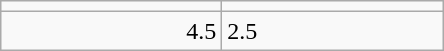<table class="wikitable">
<tr>
<td align=center width=140></td>
<td align=center width=140></td>
</tr>
<tr>
<td align=right>4.5</td>
<td>2.5</td>
</tr>
</table>
